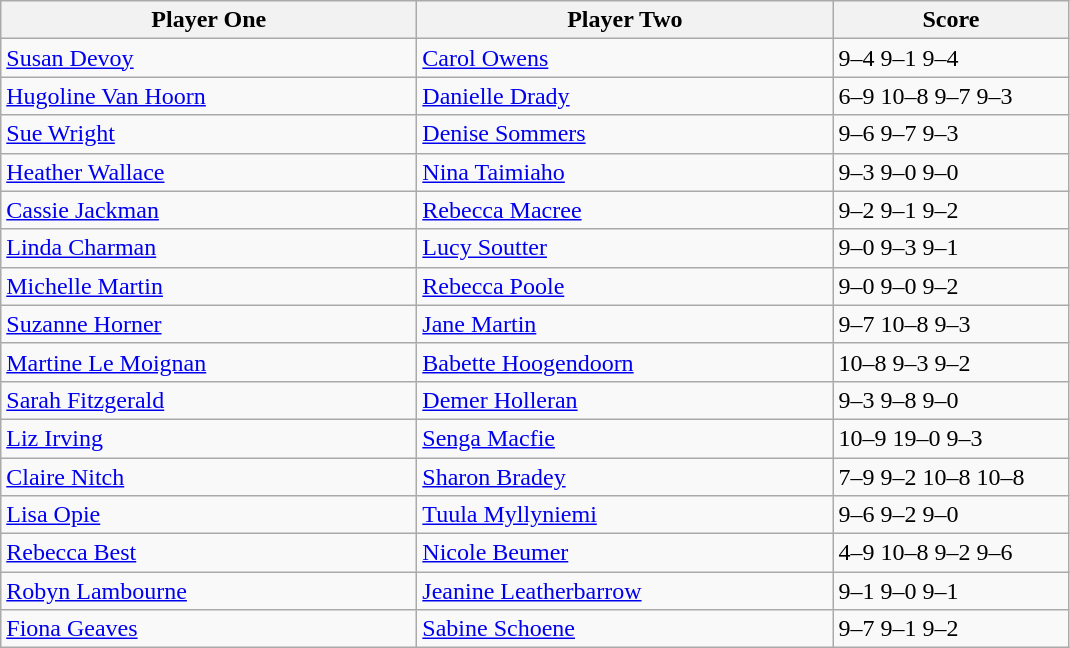<table class="wikitable">
<tr>
<th width=270>Player One</th>
<th width=270>Player Two</th>
<th width=150>Score</th>
</tr>
<tr>
<td> <a href='#'>Susan Devoy</a></td>
<td> <a href='#'>Carol Owens</a></td>
<td>9–4 9–1 9–4</td>
</tr>
<tr>
<td> <a href='#'>Hugoline Van Hoorn</a></td>
<td> <a href='#'>Danielle Drady</a></td>
<td>6–9 10–8 9–7 9–3</td>
</tr>
<tr>
<td> <a href='#'>Sue Wright</a></td>
<td> <a href='#'>Denise Sommers</a></td>
<td>9–6 9–7 9–3</td>
</tr>
<tr>
<td> <a href='#'>Heather Wallace</a></td>
<td> <a href='#'>Nina Taimiaho</a></td>
<td>9–3 9–0 9–0</td>
</tr>
<tr>
<td> <a href='#'>Cassie Jackman</a></td>
<td> <a href='#'>Rebecca Macree</a></td>
<td>9–2 9–1 9–2</td>
</tr>
<tr>
<td> <a href='#'>Linda Charman</a></td>
<td> <a href='#'>Lucy Soutter</a></td>
<td>9–0 9–3 9–1</td>
</tr>
<tr>
<td> <a href='#'>Michelle Martin</a></td>
<td> <a href='#'>Rebecca Poole</a></td>
<td>9–0 9–0 9–2</td>
</tr>
<tr>
<td> <a href='#'>Suzanne Horner</a></td>
<td> <a href='#'>Jane Martin</a></td>
<td>9–7 10–8 9–3</td>
</tr>
<tr>
<td> <a href='#'>Martine Le Moignan</a></td>
<td> <a href='#'>Babette Hoogendoorn</a></td>
<td>10–8 9–3 9–2</td>
</tr>
<tr>
<td> <a href='#'>Sarah Fitzgerald</a></td>
<td> <a href='#'>Demer Holleran</a></td>
<td>9–3 9–8 9–0</td>
</tr>
<tr>
<td> <a href='#'>Liz Irving</a></td>
<td> <a href='#'>Senga Macfie</a></td>
<td>10–9 19–0 9–3</td>
</tr>
<tr>
<td> <a href='#'>Claire Nitch</a></td>
<td> <a href='#'>Sharon Bradey</a></td>
<td>7–9 9–2 10–8 10–8</td>
</tr>
<tr>
<td> <a href='#'>Lisa Opie</a></td>
<td> <a href='#'>Tuula Myllyniemi</a></td>
<td>9–6 9–2 9–0</td>
</tr>
<tr>
<td> <a href='#'>Rebecca Best</a></td>
<td> <a href='#'>Nicole Beumer</a></td>
<td>4–9 10–8 9–2 9–6</td>
</tr>
<tr>
<td> <a href='#'>Robyn Lambourne</a></td>
<td> <a href='#'>Jeanine Leatherbarrow</a></td>
<td>9–1 9–0 9–1</td>
</tr>
<tr>
<td> <a href='#'>Fiona Geaves</a></td>
<td> <a href='#'>Sabine Schoene</a></td>
<td>9–7 9–1 9–2</td>
</tr>
</table>
